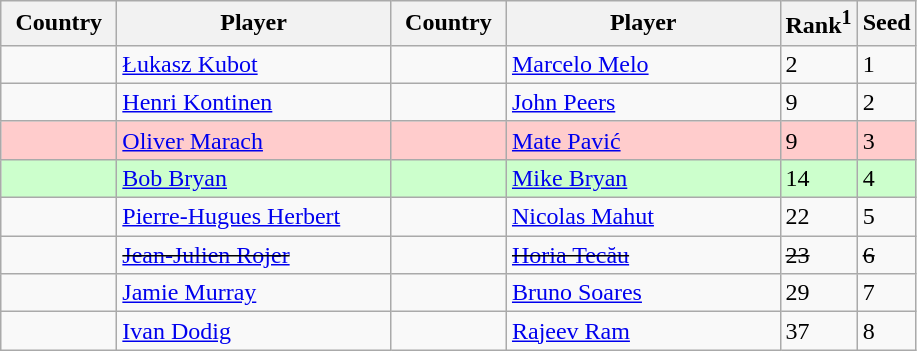<table class="sortable wikitable">
<tr>
<th width="70">Country</th>
<th width="175">Player</th>
<th width="70">Country</th>
<th width="175">Player</th>
<th>Rank<sup>1</sup></th>
<th>Seed</th>
</tr>
<tr>
<td></td>
<td><a href='#'>Łukasz Kubot</a></td>
<td></td>
<td><a href='#'>Marcelo Melo</a></td>
<td>2</td>
<td>1</td>
</tr>
<tr>
<td></td>
<td><a href='#'>Henri Kontinen</a></td>
<td></td>
<td><a href='#'>John Peers</a></td>
<td>9</td>
<td>2</td>
</tr>
<tr style="background:#fcc;">
<td></td>
<td><a href='#'>Oliver Marach</a></td>
<td></td>
<td><a href='#'>Mate Pavić</a></td>
<td>9</td>
<td>3</td>
</tr>
<tr style="background:#cfc;">
<td></td>
<td><a href='#'>Bob Bryan</a></td>
<td></td>
<td><a href='#'>Mike Bryan</a></td>
<td>14</td>
<td>4</td>
</tr>
<tr>
<td></td>
<td><a href='#'>Pierre-Hugues Herbert</a></td>
<td></td>
<td><a href='#'>Nicolas Mahut</a></td>
<td>22</td>
<td>5</td>
</tr>
<tr>
<td><s></s></td>
<td><s><a href='#'>Jean-Julien Rojer</a></s></td>
<td><s></s></td>
<td><s><a href='#'>Horia Tecău</a></s></td>
<td><s>23</s></td>
<td><s>6</s></td>
</tr>
<tr>
<td></td>
<td><a href='#'>Jamie Murray</a></td>
<td></td>
<td><a href='#'>Bruno Soares</a></td>
<td>29</td>
<td>7</td>
</tr>
<tr>
<td></td>
<td><a href='#'>Ivan Dodig</a></td>
<td></td>
<td><a href='#'>Rajeev Ram</a></td>
<td>37</td>
<td>8</td>
</tr>
</table>
